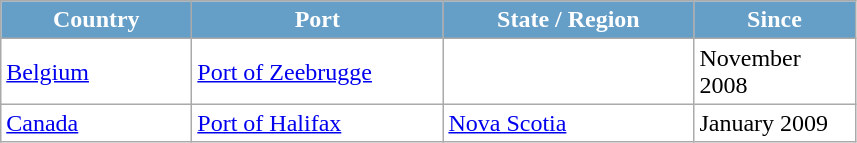<table class="wikitable" "text-align:left;font-size:100%;"|>
<tr>
<th style="background:#659ec7; color:white; height:17px; width:120px;">Country</th>
<th ! style="background:#659ec7; color:white; width:160px;">Port</th>
<th ! style="background:#659ec7; color:white; width:160px;">State / Region</th>
<th ! style="background:#659ec7; color:white; width:100px;">Since</th>
</tr>
<tr style="color:black; background:white;">
<td ! !> <a href='#'>Belgium</a></td>
<td ! !> <a href='#'>Port of Zeebrugge</a></td>
<td ! !></td>
<td ! !>November 2008</td>
</tr>
<tr style="color:black; background:white;">
<td ! !> <a href='#'>Canada</a></td>
<td ! !><a href='#'>Port of Halifax</a></td>
<td ! !> <a href='#'>Nova Scotia</a></td>
<td ! !>January 2009</td>
</tr>
</table>
